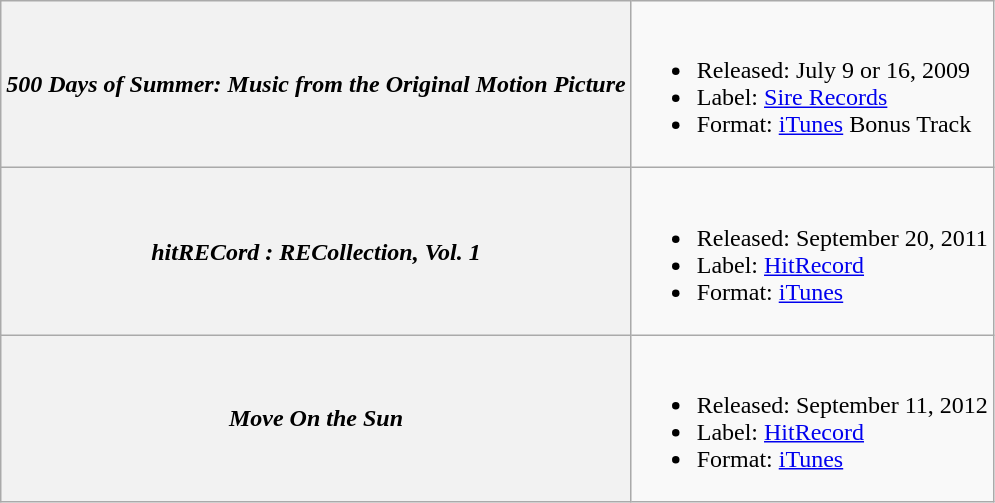<table class="wikitable plainrowheaders" border="1">
<tr>
<th scope="row"><em>500 Days of Summer: Music from the Original Motion Picture</em></th>
<td><br><ul><li>Released: July 9 or 16, 2009</li><li>Label: <a href='#'>Sire Records</a></li><li>Format: <a href='#'>iTunes</a> Bonus Track</li></ul></td>
</tr>
<tr>
<th scope="row"><em>hitRECord : RECollection, Vol. 1</em></th>
<td><br><ul><li>Released: September 20, 2011</li><li>Label: <a href='#'>HitRecord</a></li><li>Format: <a href='#'>iTunes</a></li></ul></td>
</tr>
<tr>
<th scope="row"><em>Move On the Sun</em></th>
<td><br><ul><li>Released: September 11, 2012</li><li>Label: <a href='#'>HitRecord</a></li><li>Format: <a href='#'>iTunes</a></li></ul></td>
</tr>
</table>
